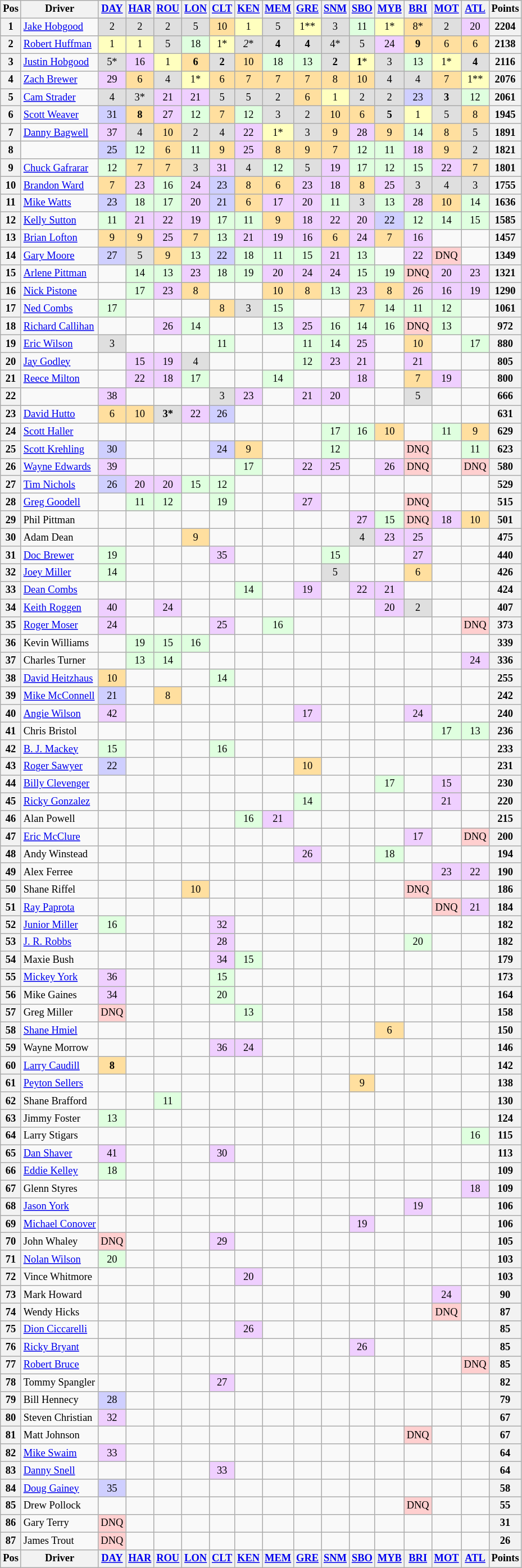<table class="wikitable" style="font-size:77%; text-align:center;">
<tr valign="center">
<th valign="middle">Pos</th>
<th valign="middle">Driver</th>
<th><a href='#'>DAY</a></th>
<th><a href='#'>HAR</a></th>
<th><a href='#'>ROU</a></th>
<th><a href='#'>LON</a></th>
<th><a href='#'>CLT</a></th>
<th><a href='#'>KEN</a></th>
<th><a href='#'>MEM</a></th>
<th><a href='#'>GRE</a></th>
<th><a href='#'>SNM</a></th>
<th><a href='#'>SBO</a></th>
<th><a href='#'>MYB</a></th>
<th><a href='#'>BRI</a></th>
<th><a href='#'>MOT</a></th>
<th><a href='#'>ATL</a></th>
<th valign="middle">Points</th>
</tr>
<tr>
<th>1</th>
<td align="left"><a href='#'>Jake Hobgood</a></td>
<td style="background:#DFDFDF;">2</td>
<td style="background:#DFDFDF;">2</td>
<td style="background:#DFDFDF;">2</td>
<td style="background:#DFDFDF;">5</td>
<td style="background:#FFDF9F;">10</td>
<td style="background:#FFFFBF;">1</td>
<td style="background:#DFDFDF;">5</td>
<td style="background:#FFFFBF;">1**</td>
<td style="background:#DFDFDF;">3</td>
<td style="background:#DFFFDF;">11</td>
<td style="background:#FFFFBF;">1*</td>
<td style="background:#FFDF9F;">8*</td>
<td style="background:#DFDFDF;">2</td>
<td style="background:#EFCFFF;">20</td>
<th>2204</th>
</tr>
<tr>
<th>2</th>
<td align="left"><a href='#'>Robert Huffman</a></td>
<td style="background:#FFFFBF;">1</td>
<td style="background:#FFFFBF;">1</td>
<td style="background:#DFDFDF;">5</td>
<td style="background:#DFFFDF;">18</td>
<td style="background:#FFFFBF;">1*</td>
<td style="background:#DFDFDF;"><em>2</em>*</td>
<td style="background:#DFDFDF;"><strong>4</strong></td>
<td style="background:#DFDFDF;"><strong>4</strong></td>
<td style="background:#DFDFDF;">4*</td>
<td style="background:#DFDFDF;">5</td>
<td style="background:#EFCFFF;">24</td>
<td style="background:#FFDF9F;"><strong>9</strong></td>
<td style="background:#FFDF9F;">6</td>
<td style="background:#FFDF9F;">6</td>
<th>2138</th>
</tr>
<tr>
<th>3</th>
<td align="left"><a href='#'>Justin Hobgood</a></td>
<td style="background:#DFDFDF;">5*</td>
<td style="background:#EFCFFF;">16</td>
<td style="background:#FFFFBF;">1</td>
<td style="background:#FFDF9F;"><strong>6</strong></td>
<td style="background:#DFDFDF;"><strong>2</strong></td>
<td style="background:#FFDF9F;">10</td>
<td style="background:#DFFFDF;">18</td>
<td style="background:#DFFFDF;">13</td>
<td style="background:#DFDFDF;"><strong>2</strong></td>
<td style="background:#FFFFBF;"><strong>1</strong>*</td>
<td style="background:#DFDFDF;">3</td>
<td style="background:#DFFFDF;">13</td>
<td style="background:#FFFFBF;">1*</td>
<td style="background:#DFDFDF;"><strong>4</strong></td>
<th>2116</th>
</tr>
<tr>
<th>4</th>
<td align="left"><a href='#'>Zach Brewer</a></td>
<td style="background:#EFCFFF;">29</td>
<td style="background:#FFDF9F;">6</td>
<td style="background:#DFDFDF;">4</td>
<td style="background:#FFFFBF;">1*</td>
<td style="background:#FFDF9F;">6</td>
<td style="background:#FFDF9F;">7</td>
<td style="background:#FFDF9F;">7</td>
<td style="background:#FFDF9F;">7</td>
<td style="background:#FFDF9F;">8</td>
<td style="background:#FFDF9F;">10</td>
<td style="background:#DFDFDF;">4</td>
<td style="background:#DFDFDF;">4</td>
<td style="background:#FFDF9F;">7</td>
<td style="background:#FFFFBF;">1**</td>
<th>2076</th>
</tr>
<tr>
<th>5</th>
<td align="left"><a href='#'>Cam Strader</a></td>
<td style="background:#DFDFDF;">4</td>
<td style="background:#DFDFDF;">3*</td>
<td style="background:#EFCFFF;">21</td>
<td style="background:#EFCFFF;">21</td>
<td style="background:#DFDFDF;">5</td>
<td style="background:#DFDFDF;">5</td>
<td style="background:#DFDFDF;">2</td>
<td style="background:#FFDF9F;">6</td>
<td style="background:#FFFFBF;">1</td>
<td style="background:#DFDFDF;">2</td>
<td style="background:#DFDFDF;">2</td>
<td style="background:#CFCFFF;">23</td>
<td style="background:#DFDFDF;"><strong>3</strong></td>
<td style="background:#DFFFDF;">12</td>
<th>2061</th>
</tr>
<tr>
<th>6</th>
<td align="left"><a href='#'>Scott Weaver</a></td>
<td style="background:#CFCFFF;">31</td>
<td style="background:#FFDF9F;"><strong>8</strong></td>
<td style="background:#EFCFFF;">27</td>
<td style="background:#DFFFDF;">12</td>
<td style="background:#FFDF9F;">7</td>
<td style="background:#DFFFDF;">12</td>
<td style="background:#DFDFDF;">3</td>
<td style="background:#DFDFDF;">2</td>
<td style="background:#FFDF9F;">10</td>
<td style="background:#FFDF9F;">6</td>
<td style="background:#DFDFDF;"><strong>5</strong></td>
<td style="background:#FFFFBF;">1</td>
<td style="background:#DFDFDF;">5</td>
<td style="background:#FFDF9F;">8</td>
<th>1945</th>
</tr>
<tr>
<th>7</th>
<td align="left"><a href='#'>Danny Bagwell</a></td>
<td style="background:#EFCFFF;">37</td>
<td style="background:#DFDFDF;">4</td>
<td style="background:#FFDF9F;">10</td>
<td style="background:#DFDFDF;">2</td>
<td style="background:#DFDFDF;">4</td>
<td style="background:#EFCFFF;">22</td>
<td style="background:#FFFFBF;">1*</td>
<td style="background:#DFDFDF;">3</td>
<td style="background:#FFDF9F;">9</td>
<td style="background:#EFCFFF;">28</td>
<td style="background:#FFDF9F;">9</td>
<td style="background:#DFFFDF;">14</td>
<td style="background:#FFDF9F;">8</td>
<td style="background:#DFDFDF;">5</td>
<th>1891</th>
</tr>
<tr>
<th>8</th>
<td align="left"></td>
<td style="background:#CFCFFF;">25</td>
<td style="background:#DFFFDF;">12</td>
<td style="background:#FFDF9F;">6</td>
<td style="background:#DFFFDF;">11</td>
<td style="background:#FFDF9F;">9</td>
<td style="background:#EFCFFF;">25</td>
<td style="background:#FFDF9F;">8</td>
<td style="background:#FFDF9F;">9</td>
<td style="background:#FFDF9F;">7</td>
<td style="background:#DFFFDF;">12</td>
<td style="background:#DFFFDF;">11</td>
<td style="background:#EFCFFF;">18</td>
<td style="background:#FFDF9F;">9</td>
<td style="background:#DFDFDF;">2</td>
<th>1821</th>
</tr>
<tr>
<th>9</th>
<td align="left"><a href='#'>Chuck Gafrarar</a></td>
<td style="background:#DFFFDF;">12</td>
<td style="background:#FFDF9F;">7</td>
<td style="background:#FFDF9F;">7</td>
<td style="background:#DFDFDF;">3</td>
<td style="background:#EFCFFF;">31</td>
<td style="background:#DFDFDF;">4</td>
<td style="background:#DFFFDF;">12</td>
<td style="background:#DFDFDF;">5</td>
<td style="background:#EFCFFF;">19</td>
<td style="background:#DFFFDF;">17</td>
<td style="background:#DFFFDF;">12</td>
<td style="background:#DFFFDF;">15</td>
<td style="background:#EFCFFF;">22</td>
<td style="background:#FFDF9F;">7</td>
<th>1801</th>
</tr>
<tr>
<th>10</th>
<td align="left"><a href='#'>Brandon Ward</a></td>
<td style="background:#FFDF9F;">7</td>
<td style="background:#EFCFFF;">23</td>
<td style="background:#DFFFDF;">16</td>
<td style="background:#EFCFFF;">24</td>
<td style="background:#CFCFFF;">23</td>
<td style="background:#FFDF9F;">8</td>
<td style="background:#FFDF9F;">6</td>
<td style="background:#EFCFFF;">23</td>
<td style="background:#EFCFFF;">18</td>
<td style="background:#FFDF9F;">8</td>
<td style="background:#EFCFFF;">25</td>
<td style="background:#DFDFDF;">3</td>
<td style="background:#DFDFDF;">4</td>
<td style="background:#DFDFDF;">3</td>
<th>1755</th>
</tr>
<tr>
<th>11</th>
<td align="left"><a href='#'>Mike Watts</a></td>
<td style="background:#CFCFFF;">23</td>
<td style="background:#DFFFDF;">18</td>
<td style="background:#DFFFDF;">17</td>
<td style="background:#EFCFFF;">20</td>
<td style="background:#CFCFFF;">21</td>
<td style="background:#FFDF9F;">6</td>
<td style="background:#EFCFFF;">17</td>
<td style="background:#EFCFFF;">20</td>
<td style="background:#DFFFDF;">11</td>
<td style="background:#DFDFDF;">3</td>
<td style="background:#DFFFDF;">13</td>
<td style="background:#EFCFFF;">28</td>
<td style="background:#FFDF9F;">10</td>
<td style="background:#DFFFDF;">14</td>
<th>1636</th>
</tr>
<tr>
<th>12</th>
<td align="left"><a href='#'>Kelly Sutton</a></td>
<td style="background:#DFFFDF;">11</td>
<td style="background:#EFCFFF;">21</td>
<td style="background:#EFCFFF;">22</td>
<td style="background:#EFCFFF;">19</td>
<td style="background:#DFFFDF;">17</td>
<td style="background:#DFFFDF;">11</td>
<td style="background:#FFDF9F;">9</td>
<td style="background:#EFCFFF;">18</td>
<td style="background:#EFCFFF;">22</td>
<td style="background:#EFCFFF;">20</td>
<td style="background:#CFCFFF;">22</td>
<td style="background:#DFFFDF;">12</td>
<td style="background:#DFFFDF;">14</td>
<td style="background:#DFFFDF;">15</td>
<th>1585</th>
</tr>
<tr>
<th>13</th>
<td align="left"><a href='#'>Brian Lofton</a></td>
<td style="background:#FFDF9F;">9</td>
<td style="background:#FFDF9F;">9</td>
<td style="background:#EFCFFF;">25</td>
<td style="background:#FFDF9F;">7</td>
<td style="background:#DFFFDF;">13</td>
<td style="background:#EFCFFF;">21</td>
<td style="background:#EFCFFF;">19</td>
<td style="background:#EFCFFF;">16</td>
<td style="background:#FFDF9F;">6</td>
<td style="background:#EFCFFF;">24</td>
<td style="background:#FFDF9F;">7</td>
<td style="background:#EFCFFF;">16</td>
<td></td>
<td></td>
<th>1457</th>
</tr>
<tr>
<th>14</th>
<td align="left"><a href='#'>Gary Moore</a></td>
<td style="background:#CFCFFF;">27</td>
<td style="background:#DFDFDF;">5</td>
<td style="background:#FFDF9F;">9</td>
<td style="background:#DFFFDF;">13</td>
<td style="background:#CFCFFF;">22</td>
<td style="background:#DFFFDF;">18</td>
<td style="background:#DFFFDF;">11</td>
<td style="background:#DFFFDF;">15</td>
<td style="background:#EFCFFF;">21</td>
<td style="background:#DFFFDF;">13</td>
<td></td>
<td style="background:#EFCFFF;">22</td>
<td style="background:#FFCFCF;">DNQ</td>
<td></td>
<th>1349</th>
</tr>
<tr>
<th>15</th>
<td align="left"><a href='#'>Arlene Pittman</a></td>
<td></td>
<td style="background:#DFFFDF;">14</td>
<td style="background:#DFFFDF;">13</td>
<td style="background:#EFCFFF;">23</td>
<td style="background:#DFFFDF;">18</td>
<td style="background:#DFFFDF;">19</td>
<td style="background:#EFCFFF;">20</td>
<td style="background:#EFCFFF;">24</td>
<td style="background:#EFCFFF;">24</td>
<td style="background:#DFFFDF;">15</td>
<td style="background:#DFFFDF;">19</td>
<td style="background:#FFCFCF;">DNQ</td>
<td style="background:#EFCFFF;">20</td>
<td style="background:#EFCFFF;">23</td>
<th>1321</th>
</tr>
<tr>
<th>16</th>
<td align="left"><a href='#'>Nick Pistone</a></td>
<td></td>
<td style="background:#DFFFDF;">17</td>
<td style="background:#EFCFFF;">23</td>
<td style="background:#FFDF9F;">8</td>
<td></td>
<td></td>
<td style="background:#FFDF9F;">10</td>
<td style="background:#FFDF9F;">8</td>
<td style="background:#DFFFDF;">13</td>
<td style="background:#EFCFFF;">23</td>
<td style="background:#FFDF9F;">8</td>
<td style="background:#EFCFFF;">26</td>
<td style="background:#EFCFFF;">16</td>
<td style="background:#EFCFFF;">19</td>
<th>1290</th>
</tr>
<tr>
<th>17</th>
<td align="left"><a href='#'>Ned Combs</a></td>
<td style="background:#DFFFDF;">17</td>
<td></td>
<td></td>
<td></td>
<td style="background:#FFDF9F;">8</td>
<td style="background:#DFDFDF;">3</td>
<td style="background:#DFFFDF;">15</td>
<td></td>
<td></td>
<td style="background:#FFDF9F;">7</td>
<td style="background:#DFFFDF;">14</td>
<td style="background:#DFFFDF;">11</td>
<td style="background:#DFFFDF;">12</td>
<td></td>
<th>1061</th>
</tr>
<tr>
<th>18</th>
<td align="left"><a href='#'>Richard Callihan</a></td>
<td></td>
<td></td>
<td style="background:#EFCFFF;">26</td>
<td style="background:#DFFFDF;">14</td>
<td></td>
<td></td>
<td style="background:#DFFFDF;">13</td>
<td style="background:#EFCFFF;">25</td>
<td style="background:#DFFFDF;">16</td>
<td style="background:#DFFFDF;">14</td>
<td style="background:#DFFFDF;">16</td>
<td style="background:#FFCFCF;">DNQ</td>
<td style="background:#DFFFDF;">13</td>
<td></td>
<th>972</th>
</tr>
<tr>
<th>19</th>
<td align="left"><a href='#'>Eric Wilson</a></td>
<td style="background:#DFDFDF;">3</td>
<td></td>
<td></td>
<td></td>
<td style="background:#DFFFDF;">11</td>
<td></td>
<td></td>
<td style="background:#DFFFDF;">11</td>
<td style="background:#DFFFDF;">14</td>
<td style="background:#EFCFFF;">25</td>
<td></td>
<td style="background:#FFDF9F;">10</td>
<td></td>
<td style="background:#DFFFDF;">17</td>
<th>880</th>
</tr>
<tr>
<th>20</th>
<td align="left"><a href='#'>Jay Godley</a></td>
<td></td>
<td style="background:#EFCFFF;">15</td>
<td style="background:#EFCFFF;">19</td>
<td style="background:#DFDFDF;">4</td>
<td></td>
<td></td>
<td></td>
<td style="background:#DFFFDF;">12</td>
<td style="background:#EFCFFF;">23</td>
<td style="background:#EFCFFF;">21</td>
<td></td>
<td style="background:#EFCFFF;">21</td>
<td></td>
<td></td>
<th>805</th>
</tr>
<tr>
<th>21</th>
<td align="left"><a href='#'>Reece Milton</a></td>
<td></td>
<td style="background:#EFCFFF;">22</td>
<td style="background:#EFCFFF;">18</td>
<td style="background:#DFFFDF;">17</td>
<td></td>
<td></td>
<td style="background:#DFFFDF;">14</td>
<td></td>
<td></td>
<td style="background:#EFCFFF;">18</td>
<td></td>
<td style="background:#FFDF9F;">7</td>
<td style="background:#EFCFFF;">19</td>
<td></td>
<th>800</th>
</tr>
<tr>
<th>22</th>
<td align="left"></td>
<td style="background:#EFCFFF;">38</td>
<td></td>
<td></td>
<td></td>
<td style="background:#DFDFDF;">3</td>
<td style="background:#EFCFFF;">23</td>
<td></td>
<td style="background:#EFCFFF;">21</td>
<td style="background:#EFCFFF;">20</td>
<td></td>
<td></td>
<td style="background:#DFDFDF;">5</td>
<td></td>
<td></td>
<th>666</th>
</tr>
<tr>
<th>23</th>
<td align="left"><a href='#'>David Hutto</a></td>
<td style="background:#FFDF9F;">6</td>
<td style="background:#FFDF9F;">10</td>
<td style="background:#DFDFDF;"><strong>3*</strong></td>
<td style="background:#EFCFFF;">22</td>
<td style="background:#CFCFFF;">26</td>
<td></td>
<td></td>
<td></td>
<td></td>
<td></td>
<td></td>
<td></td>
<td></td>
<td></td>
<th>631</th>
</tr>
<tr>
<th>24</th>
<td align="left"><a href='#'>Scott Haller</a></td>
<td></td>
<td></td>
<td></td>
<td></td>
<td></td>
<td></td>
<td></td>
<td></td>
<td style="background:#DFFFDF;">17</td>
<td style="background:#DFFFDF;">16</td>
<td style="background:#FFDF9F;">10</td>
<td></td>
<td style="background:#DFFFDF;">11</td>
<td style="background:#FFDF9F;">9</td>
<th>629</th>
</tr>
<tr>
<th>25</th>
<td align="left"><a href='#'>Scott Krehling</a></td>
<td style="background:#CFCFFF;">30</td>
<td></td>
<td></td>
<td></td>
<td style="background:#CFCFFF;">24</td>
<td style="background:#FFDF9F;">9</td>
<td></td>
<td></td>
<td style="background:#DFFFDF;">12</td>
<td></td>
<td></td>
<td style="background:#FFCFCF;">DNQ</td>
<td></td>
<td style="background:#DFFFDF;">11</td>
<th>623</th>
</tr>
<tr>
<th>26</th>
<td align="left"><a href='#'>Wayne Edwards</a></td>
<td style="background:#EFCFFF;">39</td>
<td></td>
<td></td>
<td></td>
<td></td>
<td style="background:#DFFFDF;">17</td>
<td></td>
<td style="background:#EFCFFF;">22</td>
<td style="background:#EFCFFF;">25</td>
<td></td>
<td style="background:#EFCFFF;">26</td>
<td style="background:#FFCFCF;">DNQ</td>
<td></td>
<td style="background:#FFCFCF;">DNQ</td>
<th>580</th>
</tr>
<tr>
<th>27</th>
<td align="left"><a href='#'>Tim Nichols</a></td>
<td style="background:#CFCFFF;">26</td>
<td style="background:#EFCFFF;">20</td>
<td style="background:#EFCFFF;">20</td>
<td style="background:#DFFFDF;">15</td>
<td style="background:#DFFFDF;">12</td>
<td></td>
<td></td>
<td></td>
<td></td>
<td></td>
<td></td>
<td></td>
<td></td>
<td></td>
<th>529</th>
</tr>
<tr>
<th>28</th>
<td align="left"><a href='#'>Greg Goodell</a></td>
<td></td>
<td style="background:#DFFFDF;">11</td>
<td style="background:#DFFFDF;">12</td>
<td></td>
<td style="background:#DFFFDF;">19</td>
<td></td>
<td></td>
<td style="background:#EFCFFF;">27</td>
<td></td>
<td></td>
<td></td>
<td style="background:#FFCFCF;">DNQ</td>
<td></td>
<td></td>
<th>515</th>
</tr>
<tr>
<th>29</th>
<td align="left">Phil Pittman</td>
<td></td>
<td></td>
<td></td>
<td></td>
<td></td>
<td></td>
<td></td>
<td></td>
<td></td>
<td style="background:#EFCFFF;">27</td>
<td style="background:#DFFFDF;">15</td>
<td style="background:#FFCFCF;">DNQ</td>
<td style="background:#EFCFFF;">18</td>
<td style="background:#FFDF9F;">10</td>
<th>501</th>
</tr>
<tr>
<th>30</th>
<td align="left">Adam Dean</td>
<td></td>
<td></td>
<td></td>
<td style="background:#FFDF9F;">9</td>
<td></td>
<td></td>
<td></td>
<td></td>
<td></td>
<td style="background:#DFDFDF;">4</td>
<td style="background:#EFCFFF;">23</td>
<td style="background:#EFCFFF;">25</td>
<td></td>
<td></td>
<th>475</th>
</tr>
<tr>
<th>31</th>
<td align="left"><a href='#'>Doc Brewer</a></td>
<td style="background:#DFFFDF;">19</td>
<td></td>
<td></td>
<td></td>
<td style="background:#EFCFFF;">35</td>
<td></td>
<td></td>
<td></td>
<td style="background:#DFFFDF;">15</td>
<td></td>
<td></td>
<td style="background:#EFCFFF;">27</td>
<td></td>
<td></td>
<th>440</th>
</tr>
<tr>
<th>32</th>
<td align="left"><a href='#'>Joey Miller</a></td>
<td style="background:#DFFFDF;">14</td>
<td></td>
<td></td>
<td></td>
<td></td>
<td></td>
<td></td>
<td></td>
<td style="background:#DFDFDF;">5</td>
<td></td>
<td></td>
<td style="background:#FFDF9F;">6</td>
<td></td>
<td></td>
<th>426</th>
</tr>
<tr>
<th>33</th>
<td align="left"><a href='#'>Dean Combs</a></td>
<td></td>
<td></td>
<td></td>
<td></td>
<td></td>
<td style="background:#DFFFDF;">14</td>
<td></td>
<td style="background:#EFCFFF;">19</td>
<td></td>
<td style="background:#EFCFFF;">22</td>
<td style="background:#EFCFFF;">21</td>
<td></td>
<td></td>
<td></td>
<th>424</th>
</tr>
<tr>
<th>34</th>
<td align="left"><a href='#'>Keith Roggen</a></td>
<td style="background:#EFCFFF;">40</td>
<td></td>
<td style="background:#EFCFFF;">24</td>
<td></td>
<td></td>
<td></td>
<td></td>
<td></td>
<td></td>
<td></td>
<td style="background:#EFCFFF;">20</td>
<td style="background:#DFDFDF;">2</td>
<td></td>
<td></td>
<th>407</th>
</tr>
<tr>
<th>35</th>
<td align="left"><a href='#'>Roger Moser</a></td>
<td style="background:#EFCFFF;">24</td>
<td></td>
<td></td>
<td></td>
<td style="background:#EFCFFF;">25</td>
<td></td>
<td style="background:#DFFFDF;">16</td>
<td></td>
<td></td>
<td></td>
<td></td>
<td></td>
<td></td>
<td style="background:#FFCFCF;">DNQ</td>
<th>373</th>
</tr>
<tr>
<th>36</th>
<td align="left">Kevin Williams</td>
<td></td>
<td style="background:#DFFFDF;">19</td>
<td style="background:#DFFFDF;">15</td>
<td style="background:#DFFFDF;">16</td>
<td></td>
<td></td>
<td></td>
<td></td>
<td></td>
<td></td>
<td></td>
<td></td>
<td></td>
<td></td>
<th>339</th>
</tr>
<tr>
<th>37</th>
<td align="left">Charles Turner</td>
<td></td>
<td style="background:#DFFFDF;">13</td>
<td style="background:#DFFFDF;">14</td>
<td></td>
<td></td>
<td></td>
<td></td>
<td></td>
<td></td>
<td></td>
<td></td>
<td></td>
<td></td>
<td style="background:#EFCFFF;">24</td>
<th>336</th>
</tr>
<tr>
<th>38</th>
<td align="left"><a href='#'>David Heitzhaus</a></td>
<td style="background:#FFDF9F;">10</td>
<td></td>
<td></td>
<td></td>
<td style="background:#DFFFDF;">14</td>
<td></td>
<td></td>
<td></td>
<td></td>
<td></td>
<td></td>
<td></td>
<td></td>
<td></td>
<th>255</th>
</tr>
<tr>
<th>39</th>
<td align="left"><a href='#'>Mike McConnell</a></td>
<td style="background:#CFCFFF;">21</td>
<td></td>
<td style="background:#FFDF9F;">8</td>
<td></td>
<td></td>
<td></td>
<td></td>
<td></td>
<td></td>
<td></td>
<td></td>
<td></td>
<td></td>
<td></td>
<th>242</th>
</tr>
<tr>
<th>40</th>
<td align="left"><a href='#'>Angie Wilson</a></td>
<td style="background:#EFCFFF;">42</td>
<td></td>
<td></td>
<td></td>
<td></td>
<td></td>
<td></td>
<td style="background:#EFCFFF;">17</td>
<td></td>
<td></td>
<td></td>
<td style="background:#EFCFFF;">24</td>
<td></td>
<td></td>
<th>240</th>
</tr>
<tr>
<th>41</th>
<td align="left">Chris Bristol</td>
<td></td>
<td></td>
<td></td>
<td></td>
<td></td>
<td></td>
<td></td>
<td></td>
<td></td>
<td></td>
<td></td>
<td></td>
<td style="background:#DFFFDF;">17</td>
<td style="background:#DFFFDF;">13</td>
<th>236</th>
</tr>
<tr>
<th>42</th>
<td align="left"><a href='#'>B. J. Mackey</a></td>
<td style="background:#DFFFDF;">15</td>
<td></td>
<td></td>
<td></td>
<td style="background:#DFFFDF;">16</td>
<td></td>
<td></td>
<td></td>
<td></td>
<td></td>
<td></td>
<td></td>
<td></td>
<td></td>
<th>233</th>
</tr>
<tr>
<th>43</th>
<td align="left"><a href='#'>Roger Sawyer</a></td>
<td style="background:#CFCFFF;">22</td>
<td></td>
<td></td>
<td></td>
<td></td>
<td></td>
<td></td>
<td style="background:#FFDF9F;">10</td>
<td></td>
<td></td>
<td></td>
<td></td>
<td></td>
<td></td>
<th>231</th>
</tr>
<tr>
<th>44</th>
<td align="left"><a href='#'>Billy Clevenger</a></td>
<td></td>
<td></td>
<td></td>
<td></td>
<td></td>
<td></td>
<td></td>
<td></td>
<td></td>
<td></td>
<td style="background:#DFFFDF;">17</td>
<td></td>
<td style="background:#EFCFFF;">15</td>
<td></td>
<th>230</th>
</tr>
<tr>
<th>45</th>
<td align="left"><a href='#'>Ricky Gonzalez</a></td>
<td></td>
<td></td>
<td></td>
<td></td>
<td></td>
<td></td>
<td></td>
<td style="background:#DFFFDF;">14</td>
<td></td>
<td></td>
<td></td>
<td></td>
<td style="background:#EFCFFF;">21</td>
<td></td>
<th>220</th>
</tr>
<tr>
<th>46</th>
<td align="left">Alan Powell</td>
<td></td>
<td></td>
<td></td>
<td></td>
<td></td>
<td style="background:#DFFFDF;">16</td>
<td style="background:#EFCFFF;">21</td>
<td></td>
<td></td>
<td></td>
<td></td>
<td></td>
<td></td>
<td></td>
<th>215</th>
</tr>
<tr>
<th>47</th>
<td align="left"><a href='#'>Eric McClure</a></td>
<td></td>
<td></td>
<td></td>
<td></td>
<td></td>
<td></td>
<td></td>
<td></td>
<td></td>
<td></td>
<td></td>
<td style="background:#EFCFFF;">17</td>
<td></td>
<td style="background:#FFCFCF;">DNQ</td>
<th>200</th>
</tr>
<tr>
<th>48</th>
<td align="left">Andy Winstead</td>
<td></td>
<td></td>
<td></td>
<td></td>
<td></td>
<td></td>
<td></td>
<td style="background:#EFCFFF;">26</td>
<td></td>
<td></td>
<td style="background:#DFFFDF;">18</td>
<td></td>
<td></td>
<td></td>
<th>194</th>
</tr>
<tr>
<th>49</th>
<td align="left">Alex Ferree</td>
<td></td>
<td></td>
<td></td>
<td></td>
<td></td>
<td></td>
<td></td>
<td></td>
<td></td>
<td></td>
<td></td>
<td></td>
<td style="background:#EFCFFF;">23</td>
<td style="background:#EFCFFF;">22</td>
<th>190</th>
</tr>
<tr>
<th>50</th>
<td align="left">Shane Riffel</td>
<td></td>
<td></td>
<td></td>
<td style="background:#FFDF9F;">10</td>
<td></td>
<td></td>
<td></td>
<td></td>
<td></td>
<td></td>
<td></td>
<td style="background:#FFCFCF;">DNQ</td>
<td></td>
<td></td>
<th>186</th>
</tr>
<tr>
<th>51</th>
<td align="left"><a href='#'>Ray Paprota</a></td>
<td></td>
<td></td>
<td></td>
<td></td>
<td></td>
<td></td>
<td></td>
<td></td>
<td></td>
<td></td>
<td></td>
<td></td>
<td style="background:#FFCFCF;">DNQ</td>
<td style="background:#EFCFFF;">21</td>
<th>184</th>
</tr>
<tr>
<th>52</th>
<td align="left"><a href='#'>Junior Miller</a></td>
<td style="background:#DFFFDF;">16</td>
<td></td>
<td></td>
<td></td>
<td style="background:#EFCFFF;">32</td>
<td></td>
<td></td>
<td></td>
<td></td>
<td></td>
<td></td>
<td></td>
<td></td>
<td></td>
<th>182</th>
</tr>
<tr>
<th>53</th>
<td align="left"><a href='#'>J. R. Robbs</a></td>
<td></td>
<td></td>
<td></td>
<td></td>
<td style="background:#EFCFFF;">28</td>
<td></td>
<td></td>
<td></td>
<td></td>
<td></td>
<td></td>
<td style="background:#DFFFDF;">20</td>
<td></td>
<td></td>
<th>182</th>
</tr>
<tr>
<th>54</th>
<td align="left">Maxie Bush</td>
<td></td>
<td></td>
<td></td>
<td></td>
<td style="background:#EFCFFF;">34</td>
<td style="background:#DFFFDF;">15</td>
<td></td>
<td></td>
<td></td>
<td></td>
<td></td>
<td></td>
<td></td>
<td></td>
<th>179</th>
</tr>
<tr>
<th>55</th>
<td align="left"><a href='#'>Mickey York</a></td>
<td style="background:#EFCFFF;">36</td>
<td></td>
<td></td>
<td></td>
<td style="background:#DFFFDF;">15</td>
<td></td>
<td></td>
<td></td>
<td></td>
<td></td>
<td></td>
<td></td>
<td></td>
<td></td>
<th>173</th>
</tr>
<tr>
<th>56</th>
<td align="left">Mike Gaines</td>
<td style="background:#EFCFFF;">34</td>
<td></td>
<td></td>
<td></td>
<td style="background:#DFFFDF;">20</td>
<td></td>
<td></td>
<td></td>
<td></td>
<td></td>
<td></td>
<td></td>
<td></td>
<td></td>
<th>164</th>
</tr>
<tr>
<th>57</th>
<td align="left">Greg Miller</td>
<td style="background:#FFCFCF;">DNQ</td>
<td></td>
<td></td>
<td></td>
<td></td>
<td style="background:#DFFFDF;">13</td>
<td></td>
<td></td>
<td></td>
<td></td>
<td></td>
<td></td>
<td></td>
<td></td>
<th>158</th>
</tr>
<tr>
<th>58</th>
<td align="left"><a href='#'>Shane Hmiel</a></td>
<td></td>
<td></td>
<td></td>
<td></td>
<td></td>
<td></td>
<td></td>
<td></td>
<td></td>
<td></td>
<td style="background:#FFDF9F;">6</td>
<td></td>
<td></td>
<td></td>
<th>150</th>
</tr>
<tr>
<th>59</th>
<td align="left">Wayne Morrow</td>
<td></td>
<td></td>
<td></td>
<td></td>
<td style="background:#EFCFFF;">36</td>
<td style="background:#EFCFFF;">24</td>
<td></td>
<td></td>
<td></td>
<td></td>
<td></td>
<td></td>
<td></td>
<td></td>
<th>146</th>
</tr>
<tr>
<th>60</th>
<td align="left"><a href='#'>Larry Caudill</a></td>
<td style="background:#FFDF9F;"><strong>8</strong></td>
<td></td>
<td></td>
<td></td>
<td></td>
<td></td>
<td></td>
<td></td>
<td></td>
<td></td>
<td></td>
<td></td>
<td></td>
<td></td>
<th>142</th>
</tr>
<tr>
<th>61</th>
<td align="left"><a href='#'>Peyton Sellers</a></td>
<td></td>
<td></td>
<td></td>
<td></td>
<td></td>
<td></td>
<td></td>
<td></td>
<td></td>
<td style="background:#FFDF9F;">9</td>
<td></td>
<td></td>
<td></td>
<td></td>
<th>138</th>
</tr>
<tr>
<th>62</th>
<td align="left">Shane Brafford</td>
<td></td>
<td></td>
<td style="background:#DFFFDF;">11</td>
<td></td>
<td></td>
<td></td>
<td></td>
<td></td>
<td></td>
<td></td>
<td></td>
<td></td>
<td></td>
<td></td>
<th>130</th>
</tr>
<tr>
<th>63</th>
<td align="left">Jimmy Foster</td>
<td style="background:#DFFFDF;">13</td>
<td></td>
<td></td>
<td></td>
<td></td>
<td></td>
<td></td>
<td></td>
<td></td>
<td></td>
<td></td>
<td></td>
<td></td>
<td></td>
<th>124</th>
</tr>
<tr>
<th>64</th>
<td align="left">Larry Stigars</td>
<td></td>
<td></td>
<td></td>
<td></td>
<td></td>
<td></td>
<td></td>
<td></td>
<td></td>
<td></td>
<td></td>
<td></td>
<td></td>
<td style="background:#DFFFDF;">16</td>
<th>115</th>
</tr>
<tr>
<th>65</th>
<td align="left"><a href='#'>Dan Shaver</a></td>
<td style="background:#EFCFFF;">41</td>
<td></td>
<td></td>
<td></td>
<td style="background:#EFCFFF;">30</td>
<td></td>
<td></td>
<td></td>
<td></td>
<td></td>
<td></td>
<td></td>
<td></td>
<td></td>
<th>113</th>
</tr>
<tr>
<th>66</th>
<td align="left"><a href='#'>Eddie Kelley</a></td>
<td style="background:#DFFFDF;">18</td>
<td></td>
<td></td>
<td></td>
<td></td>
<td></td>
<td></td>
<td></td>
<td></td>
<td></td>
<td></td>
<td></td>
<td></td>
<td></td>
<th>109</th>
</tr>
<tr>
<th>67</th>
<td align="left">Glenn Styres</td>
<td></td>
<td></td>
<td></td>
<td></td>
<td></td>
<td></td>
<td></td>
<td></td>
<td></td>
<td></td>
<td></td>
<td></td>
<td></td>
<td style="background:#EFCFFF;">18</td>
<th>109</th>
</tr>
<tr>
<th>68</th>
<td align="left"><a href='#'>Jason York</a></td>
<td></td>
<td></td>
<td></td>
<td></td>
<td></td>
<td></td>
<td></td>
<td></td>
<td></td>
<td></td>
<td></td>
<td style="background:#EFCFFF;">19</td>
<td></td>
<td></td>
<th>106</th>
</tr>
<tr>
<th>69</th>
<td align="left"><a href='#'>Michael Conover</a></td>
<td></td>
<td></td>
<td></td>
<td></td>
<td></td>
<td></td>
<td></td>
<td></td>
<td></td>
<td style="background:#EFCFFF;">19</td>
<td></td>
<td></td>
<td></td>
<td></td>
<th>106</th>
</tr>
<tr>
<th>70</th>
<td align="left">John Whaley</td>
<td style="background:#FFCFCF;">DNQ</td>
<td></td>
<td></td>
<td></td>
<td style="background:#EFCFFF;">29</td>
<td></td>
<td></td>
<td></td>
<td></td>
<td></td>
<td></td>
<td></td>
<td></td>
<td></td>
<th>105</th>
</tr>
<tr>
<th>71</th>
<td align="left"><a href='#'>Nolan Wilson</a></td>
<td style="background:#DFFFDF;">20</td>
<td></td>
<td></td>
<td></td>
<td></td>
<td></td>
<td></td>
<td></td>
<td></td>
<td></td>
<td></td>
<td></td>
<td></td>
<td></td>
<th>103</th>
</tr>
<tr>
<th>72</th>
<td align="left">Vince Whitmore</td>
<td></td>
<td></td>
<td></td>
<td></td>
<td></td>
<td style="background:#EFCFFF;">20</td>
<td></td>
<td></td>
<td></td>
<td></td>
<td></td>
<td></td>
<td></td>
<td></td>
<th>103</th>
</tr>
<tr>
<th>73</th>
<td align="left">Mark Howard</td>
<td></td>
<td></td>
<td></td>
<td></td>
<td></td>
<td></td>
<td></td>
<td></td>
<td></td>
<td></td>
<td></td>
<td></td>
<td style="background:#EFCFFF;">24</td>
<td></td>
<th>90</th>
</tr>
<tr>
<th>74</th>
<td align="left">Wendy Hicks</td>
<td></td>
<td></td>
<td></td>
<td></td>
<td></td>
<td></td>
<td></td>
<td></td>
<td></td>
<td></td>
<td></td>
<td></td>
<td style="background:#FFCFCF;">DNQ</td>
<td></td>
<th>87</th>
</tr>
<tr>
<th>75</th>
<td align="left"><a href='#'>Dion Ciccarelli</a></td>
<td></td>
<td></td>
<td></td>
<td></td>
<td></td>
<td style="background:#EFCFFF;">26</td>
<td></td>
<td></td>
<td></td>
<td></td>
<td></td>
<td></td>
<td></td>
<td></td>
<th>85</th>
</tr>
<tr>
<th>76</th>
<td align="left"><a href='#'>Ricky Bryant</a></td>
<td></td>
<td></td>
<td></td>
<td></td>
<td></td>
<td></td>
<td></td>
<td></td>
<td></td>
<td style="background:#EFCFFF;">26</td>
<td></td>
<td></td>
<td></td>
<td></td>
<th>85</th>
</tr>
<tr>
<th>77</th>
<td align="left"><a href='#'>Robert Bruce</a></td>
<td></td>
<td></td>
<td></td>
<td></td>
<td></td>
<td></td>
<td></td>
<td></td>
<td></td>
<td></td>
<td></td>
<td></td>
<td></td>
<td style="background:#FFCFCF;">DNQ</td>
<th>85</th>
</tr>
<tr>
<th>78</th>
<td align="left">Tommy Spangler</td>
<td></td>
<td></td>
<td></td>
<td></td>
<td style="background:#EFCFFF;">27</td>
<td></td>
<td></td>
<td></td>
<td></td>
<td></td>
<td></td>
<td></td>
<td></td>
<td></td>
<th>82</th>
</tr>
<tr>
<th>79</th>
<td align="left">Bill Hennecy</td>
<td style="background:#CFCFFF;">28</td>
<td></td>
<td></td>
<td></td>
<td></td>
<td></td>
<td></td>
<td></td>
<td></td>
<td></td>
<td></td>
<td></td>
<td></td>
<td></td>
<th>79</th>
</tr>
<tr>
<th>80</th>
<td align="left">Steven Christian</td>
<td style="background:#EFCFFF;">32</td>
<td></td>
<td></td>
<td></td>
<td></td>
<td></td>
<td></td>
<td></td>
<td></td>
<td></td>
<td></td>
<td></td>
<td></td>
<td></td>
<th>67</th>
</tr>
<tr>
<th>81</th>
<td align="left">Matt Johnson</td>
<td></td>
<td></td>
<td></td>
<td></td>
<td></td>
<td></td>
<td></td>
<td></td>
<td></td>
<td></td>
<td></td>
<td style="background:#FFCFCF;">DNQ</td>
<td></td>
<td></td>
<th>67</th>
</tr>
<tr>
<th>82</th>
<td align="left"><a href='#'>Mike Swaim</a></td>
<td style="background:#EFCFFF;">33</td>
<td></td>
<td></td>
<td></td>
<td></td>
<td></td>
<td></td>
<td></td>
<td></td>
<td></td>
<td></td>
<td></td>
<td></td>
<td></td>
<th>64</th>
</tr>
<tr>
<th>83</th>
<td align="left"><a href='#'>Danny Snell</a></td>
<td></td>
<td></td>
<td></td>
<td></td>
<td style="background:#EFCFFF;">33</td>
<td></td>
<td></td>
<td></td>
<td></td>
<td></td>
<td></td>
<td></td>
<td></td>
<td></td>
<th>64</th>
</tr>
<tr>
<th>84</th>
<td align="left"><a href='#'>Doug Gainey</a></td>
<td style="background:#CFCFFF;">35</td>
<td></td>
<td></td>
<td></td>
<td></td>
<td></td>
<td></td>
<td></td>
<td></td>
<td></td>
<td></td>
<td></td>
<td></td>
<td></td>
<th>58</th>
</tr>
<tr>
<th>85</th>
<td align="left">Drew Pollock</td>
<td></td>
<td></td>
<td></td>
<td></td>
<td></td>
<td></td>
<td></td>
<td></td>
<td></td>
<td></td>
<td></td>
<td style="background:#FFCFCF;">DNQ</td>
<td></td>
<td></td>
<th>55</th>
</tr>
<tr>
<th>86</th>
<td align="left">Gary Terry</td>
<td style="background:#FFCFCF;">DNQ</td>
<td></td>
<td></td>
<td></td>
<td></td>
<td></td>
<td></td>
<td></td>
<td></td>
<td></td>
<td></td>
<td></td>
<td></td>
<td></td>
<th>31</th>
</tr>
<tr>
<th>87</th>
<td align="left">James Trout</td>
<td style="background:#FFCFCF;">DNQ</td>
<td></td>
<td></td>
<td></td>
<td></td>
<td></td>
<td></td>
<td></td>
<td></td>
<td></td>
<td></td>
<td></td>
<td></td>
<td></td>
<th>26</th>
</tr>
<tr valign="center">
<th valign="middle">Pos</th>
<th valign="middle">Driver</th>
<th><a href='#'>DAY</a></th>
<th><a href='#'>HAR</a></th>
<th><a href='#'>ROU</a></th>
<th><a href='#'>LON</a></th>
<th><a href='#'>CLT</a></th>
<th><a href='#'>KEN</a></th>
<th><a href='#'>MEM</a></th>
<th><a href='#'>GRE</a></th>
<th><a href='#'>SNM</a></th>
<th><a href='#'>SBO</a></th>
<th><a href='#'>MYB</a></th>
<th><a href='#'>BRI</a></th>
<th><a href='#'>MOT</a></th>
<th><a href='#'>ATL</a></th>
<th valign="middle">Points</th>
</tr>
</table>
